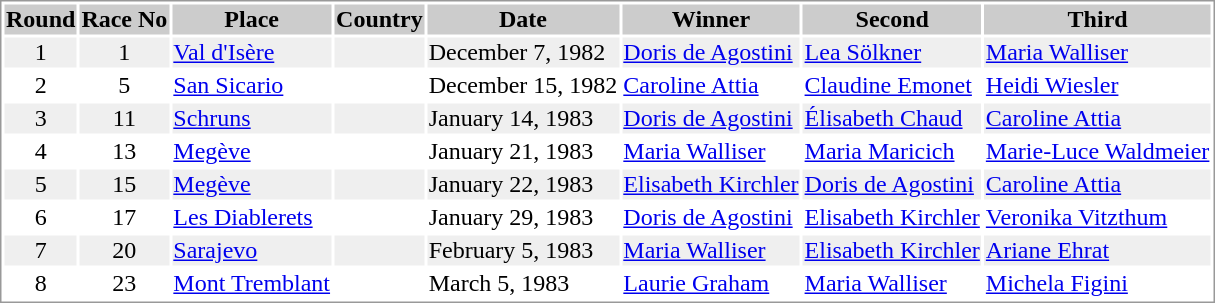<table border="0" style="border: 1px solid #999; background-color:#FFFFFF; text-align:center">
<tr align="center" bgcolor="#CCCCCC">
<th>Round</th>
<th>Race No</th>
<th>Place</th>
<th>Country</th>
<th>Date</th>
<th>Winner</th>
<th>Second</th>
<th>Third</th>
</tr>
<tr bgcolor="#EFEFEF">
<td>1</td>
<td>1</td>
<td align="left"><a href='#'>Val d'Isère</a></td>
<td align="left"></td>
<td align="left">December 7, 1982</td>
<td align="left"> <a href='#'>Doris de Agostini</a></td>
<td align="left"> <a href='#'>Lea Sölkner</a></td>
<td align="left"> <a href='#'>Maria Walliser</a></td>
</tr>
<tr>
<td>2</td>
<td>5</td>
<td align="left"><a href='#'>San Sicario</a></td>
<td align="left"></td>
<td align="left">December 15, 1982</td>
<td align="left"> <a href='#'>Caroline Attia</a></td>
<td align="left"> <a href='#'>Claudine Emonet</a></td>
<td align="left"> <a href='#'>Heidi Wiesler</a></td>
</tr>
<tr bgcolor="#EFEFEF">
<td>3</td>
<td>11</td>
<td align="left"><a href='#'>Schruns</a></td>
<td align="left"></td>
<td align="left">January 14, 1983</td>
<td align="left"> <a href='#'>Doris de Agostini</a></td>
<td align="left"> <a href='#'>Élisabeth Chaud</a></td>
<td align="left"> <a href='#'>Caroline Attia</a></td>
</tr>
<tr>
<td>4</td>
<td>13</td>
<td align="left"><a href='#'>Megève</a></td>
<td align="left"></td>
<td align="left">January 21, 1983</td>
<td align="left"> <a href='#'>Maria Walliser</a></td>
<td align="left"> <a href='#'>Maria Maricich</a></td>
<td align="left"> <a href='#'>Marie-Luce Waldmeier</a></td>
</tr>
<tr bgcolor="#EFEFEF">
<td>5</td>
<td>15</td>
<td align="left"><a href='#'>Megève</a></td>
<td align="left"></td>
<td align="left">January 22, 1983</td>
<td align="left"> <a href='#'>Elisabeth Kirchler</a></td>
<td align="left"> <a href='#'>Doris de Agostini</a></td>
<td align="left"> <a href='#'>Caroline Attia</a></td>
</tr>
<tr>
<td>6</td>
<td>17</td>
<td align="left"><a href='#'>Les Diablerets</a></td>
<td align="left"></td>
<td align="left">January 29, 1983</td>
<td align="left"> <a href='#'>Doris de Agostini</a></td>
<td align="left"> <a href='#'>Elisabeth Kirchler</a></td>
<td align="left"> <a href='#'>Veronika Vitzthum</a></td>
</tr>
<tr bgcolor="#EFEFEF">
<td>7</td>
<td>20</td>
<td align="left"><a href='#'>Sarajevo</a></td>
<td align="left"></td>
<td align="left">February 5, 1983</td>
<td align="left"> <a href='#'>Maria Walliser</a></td>
<td align="left"> <a href='#'>Elisabeth Kirchler</a></td>
<td align="left"> <a href='#'>Ariane Ehrat</a></td>
</tr>
<tr>
<td>8</td>
<td>23</td>
<td align="left"><a href='#'>Mont Tremblant</a></td>
<td align="left"></td>
<td align="left">March 5, 1983</td>
<td align="left"> <a href='#'>Laurie Graham</a></td>
<td align="left"> <a href='#'>Maria Walliser</a></td>
<td align="left"> <a href='#'>Michela Figini</a></td>
</tr>
</table>
